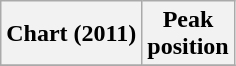<table class="wikitable sortable">
<tr>
<th>Chart (2011)</th>
<th>Peak<br>position</th>
</tr>
<tr>
</tr>
</table>
